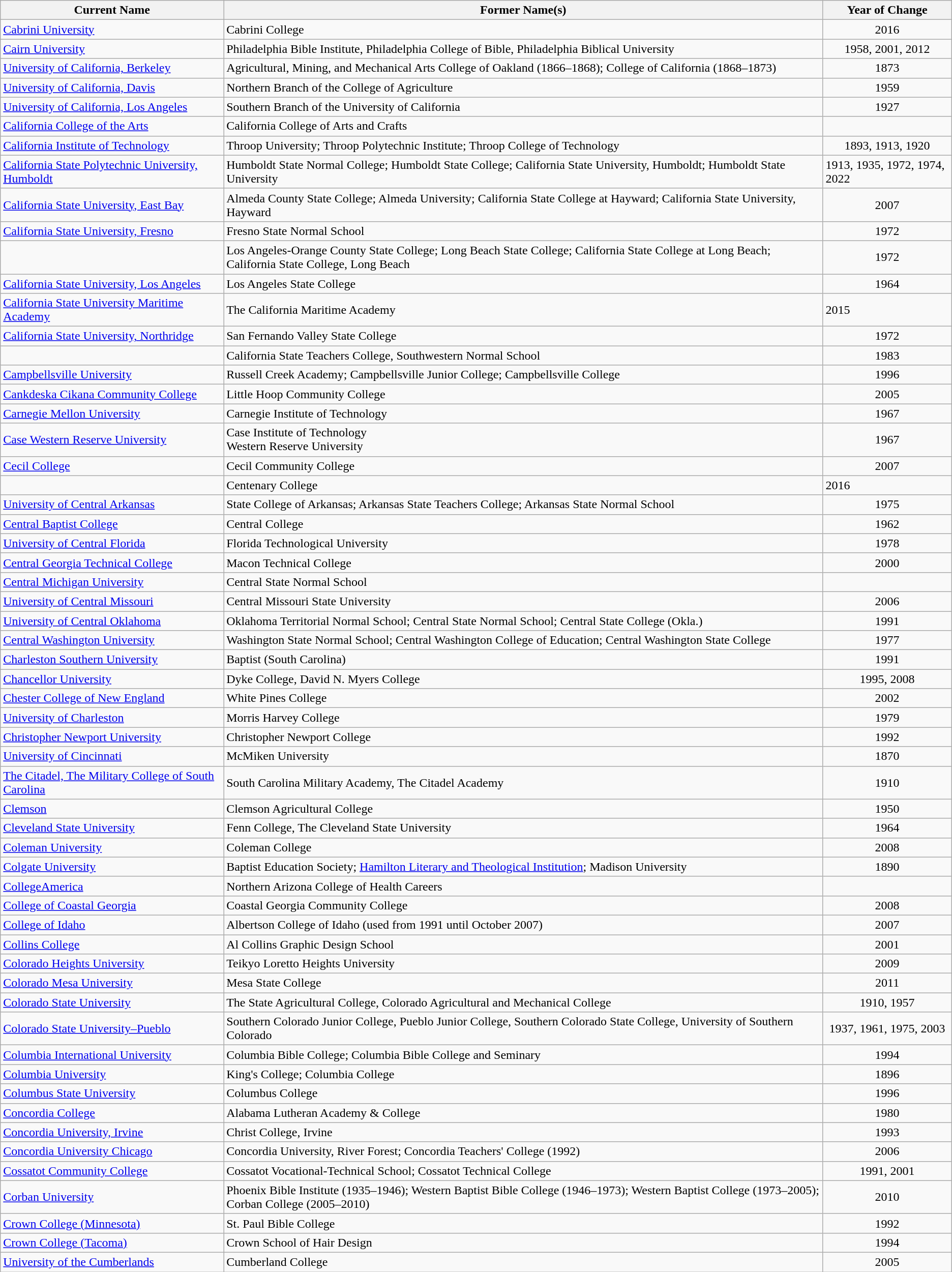<table class="wikitable sortable">
<tr>
<th>Current Name</th>
<th>Former Name(s)</th>
<th>Year of Change</th>
</tr>
<tr>
<td><a href='#'>Cabrini University</a></td>
<td>Cabrini College</td>
<td align="center">2016</td>
</tr>
<tr>
<td><a href='#'>Cairn University</a></td>
<td>Philadelphia Bible Institute, Philadelphia College of Bible, Philadelphia Biblical University</td>
<td align="center">1958, 2001, 2012</td>
</tr>
<tr>
<td><a href='#'>University of California, Berkeley</a></td>
<td>Agricultural, Mining, and Mechanical Arts College of Oakland (1866–1868); College of California (1868–1873)</td>
<td align="center">1873</td>
</tr>
<tr>
<td><a href='#'>University of California, Davis</a></td>
<td>Northern Branch of the College of Agriculture</td>
<td align="center">1959</td>
</tr>
<tr>
<td><a href='#'>University of California, Los Angeles</a></td>
<td>Southern Branch of the University of California</td>
<td align="center">1927</td>
</tr>
<tr>
<td><a href='#'>California College of the Arts</a></td>
<td>California College of Arts and Crafts</td>
<td></td>
</tr>
<tr>
<td><a href='#'>California Institute of Technology</a></td>
<td>Throop University; Throop Polytechnic Institute; Throop College of Technology</td>
<td align="center">1893, 1913, 1920</td>
</tr>
<tr>
<td><a href='#'>California State Polytechnic University, Humboldt</a></td>
<td>Humboldt State Normal College; Humboldt State College; California State University, Humboldt; Humboldt State University</td>
<td>1913, 1935, 1972, 1974, 2022</td>
</tr>
<tr>
<td><a href='#'>California State University, East Bay</a></td>
<td>Almeda County State College; Almeda University; California State College at Hayward; California State University, Hayward</td>
<td align="center">2007</td>
</tr>
<tr>
<td><a href='#'>California State University, Fresno</a></td>
<td>Fresno State Normal School</td>
<td align="center">1972</td>
</tr>
<tr>
<td></td>
<td>Los Angeles-Orange County State College; Long Beach State College; California State College at Long Beach; California State College, Long Beach</td>
<td align="center">1972</td>
</tr>
<tr>
<td><a href='#'>California State University, Los Angeles</a></td>
<td>Los Angeles State College</td>
<td align="center">1964</td>
</tr>
<tr>
<td><a href='#'>California State University Maritime Academy</a></td>
<td>The California Maritime Academy</td>
<td>2015</td>
</tr>
<tr>
<td><a href='#'>California State University, Northridge</a></td>
<td>San Fernando Valley State College</td>
<td align="center">1972</td>
</tr>
<tr>
<td></td>
<td>California State Teachers College, Southwestern Normal School</td>
<td align="center">1983</td>
</tr>
<tr>
<td><a href='#'>Campbellsville University</a></td>
<td>Russell Creek Academy; Campbellsville Junior College; Campbellsville College</td>
<td align="center">1996</td>
</tr>
<tr>
<td><a href='#'>Cankdeska Cikana Community College</a></td>
<td>Little Hoop Community College</td>
<td align="center">2005</td>
</tr>
<tr>
<td><a href='#'>Carnegie Mellon University</a></td>
<td>Carnegie Institute of Technology</td>
<td align="center">1967</td>
</tr>
<tr>
<td><a href='#'>Case Western Reserve University</a></td>
<td>Case Institute of Technology<br>Western Reserve University</td>
<td align="center">1967</td>
</tr>
<tr>
<td><a href='#'>Cecil College</a></td>
<td>Cecil Community College</td>
<td align="center">2007</td>
</tr>
<tr>
<td></td>
<td>Centenary College</td>
<td>2016</td>
</tr>
<tr>
<td><a href='#'>University of Central Arkansas</a></td>
<td>State College of Arkansas; Arkansas State Teachers College; Arkansas State Normal School</td>
<td align="center">1975</td>
</tr>
<tr>
<td><a href='#'>Central Baptist College</a></td>
<td>Central College</td>
<td align="center">1962</td>
</tr>
<tr>
<td><a href='#'>University of Central Florida</a></td>
<td>Florida Technological University</td>
<td align="center">1978</td>
</tr>
<tr>
<td><a href='#'>Central Georgia Technical College</a></td>
<td>Macon Technical College</td>
<td align="center">2000</td>
</tr>
<tr>
<td><a href='#'>Central Michigan University</a></td>
<td>Central State Normal School</td>
<td></td>
</tr>
<tr>
<td><a href='#'>University of Central Missouri</a></td>
<td>Central Missouri State University</td>
<td align="center">2006</td>
</tr>
<tr>
<td><a href='#'>University of Central Oklahoma</a></td>
<td>Oklahoma Territorial Normal School; Central State Normal School; Central State College (Okla.)</td>
<td align="center">1991</td>
</tr>
<tr>
<td><a href='#'>Central Washington University</a></td>
<td>Washington State Normal School; Central Washington College of Education; Central Washington State College</td>
<td align="center">1977</td>
</tr>
<tr>
<td><a href='#'>Charleston Southern University</a></td>
<td>Baptist (South Carolina)</td>
<td align="center">1991</td>
</tr>
<tr>
<td><a href='#'>Chancellor University</a></td>
<td>Dyke College, David N. Myers College</td>
<td align="center">1995, 2008</td>
</tr>
<tr>
<td><a href='#'>Chester College of New England</a></td>
<td>White Pines College</td>
<td align="center">2002</td>
</tr>
<tr>
<td><a href='#'>University of Charleston</a></td>
<td>Morris Harvey College</td>
<td align="center">1979</td>
</tr>
<tr>
<td><a href='#'>Christopher Newport University</a></td>
<td>Christopher Newport College</td>
<td align="center">1992</td>
</tr>
<tr>
<td><a href='#'>University of Cincinnati</a></td>
<td>McMiken University</td>
<td align="center">1870</td>
</tr>
<tr>
<td><a href='#'>The Citadel, The Military College of South Carolina</a></td>
<td>South Carolina Military Academy, The Citadel Academy</td>
<td align="center">1910</td>
</tr>
<tr>
<td><a href='#'>Clemson</a></td>
<td>Clemson Agricultural College</td>
<td align="center">1950</td>
</tr>
<tr>
<td><a href='#'>Cleveland State University</a></td>
<td>Fenn College, The Cleveland State University</td>
<td align="center">1964</td>
</tr>
<tr>
<td><a href='#'>Coleman University</a></td>
<td>Coleman College</td>
<td align="center">2008</td>
</tr>
<tr>
<td><a href='#'>Colgate University</a></td>
<td>Baptist Education Society; <a href='#'>Hamilton Literary and Theological Institution</a>; Madison University</td>
<td align="center">1890</td>
</tr>
<tr>
<td><a href='#'>CollegeAmerica</a></td>
<td>Northern Arizona College of Health Careers</td>
<td></td>
</tr>
<tr>
<td><a href='#'>College of Coastal Georgia</a></td>
<td>Coastal Georgia Community College</td>
<td align="center">2008</td>
</tr>
<tr>
<td><a href='#'>College of Idaho</a></td>
<td>Albertson College of Idaho (used from 1991 until October 2007)</td>
<td align="center">2007</td>
</tr>
<tr>
<td><a href='#'>Collins College</a></td>
<td>Al Collins Graphic Design School</td>
<td align="center">2001</td>
</tr>
<tr>
<td><a href='#'>Colorado Heights University</a></td>
<td>Teikyo Loretto Heights University</td>
<td align="center">2009</td>
</tr>
<tr>
<td><a href='#'>Colorado Mesa University</a></td>
<td>Mesa State College</td>
<td align="center">2011</td>
</tr>
<tr>
<td><a href='#'>Colorado State University</a></td>
<td>The State Agricultural College, Colorado Agricultural and Mechanical College</td>
<td align="center">1910, 1957</td>
</tr>
<tr>
<td><a href='#'>Colorado State University–Pueblo</a></td>
<td>Southern Colorado Junior College, Pueblo Junior College, Southern Colorado State College, University of Southern Colorado</td>
<td align="center">1937, 1961, 1975, 2003</td>
</tr>
<tr>
<td><a href='#'>Columbia International University</a></td>
<td>Columbia Bible College; Columbia Bible College and Seminary</td>
<td align="center">1994</td>
</tr>
<tr>
<td><a href='#'>Columbia University</a></td>
<td>King's College; Columbia College</td>
<td align="center">1896</td>
</tr>
<tr>
<td><a href='#'>Columbus State University</a></td>
<td>Columbus College</td>
<td align="center">1996</td>
</tr>
<tr>
<td><a href='#'>Concordia College</a></td>
<td>Alabama Lutheran Academy & College</td>
<td align="center">1980</td>
</tr>
<tr>
<td><a href='#'>Concordia University, Irvine</a></td>
<td>Christ College, Irvine</td>
<td align="center">1993</td>
</tr>
<tr>
<td><a href='#'>Concordia University Chicago</a></td>
<td>Concordia University, River Forest; Concordia Teachers' College (1992)</td>
<td align="center">2006</td>
</tr>
<tr>
<td><a href='#'>Cossatot Community College</a></td>
<td>Cossatot Vocational-Technical School; Cossatot Technical College</td>
<td align="center">1991, 2001</td>
</tr>
<tr>
<td><a href='#'>Corban University</a></td>
<td>Phoenix Bible Institute (1935–1946); Western Baptist Bible College (1946–1973); Western Baptist College (1973–2005); Corban College (2005–2010)</td>
<td align="center">2010</td>
</tr>
<tr>
<td><a href='#'>Crown College (Minnesota)</a></td>
<td>St. Paul Bible College</td>
<td align="center">1992</td>
</tr>
<tr>
<td><a href='#'>Crown College (Tacoma)</a></td>
<td>Crown School of Hair Design</td>
<td align="center">1994</td>
</tr>
<tr>
<td><a href='#'>University of the Cumberlands</a></td>
<td>Cumberland College</td>
<td align="center">2005</td>
</tr>
</table>
